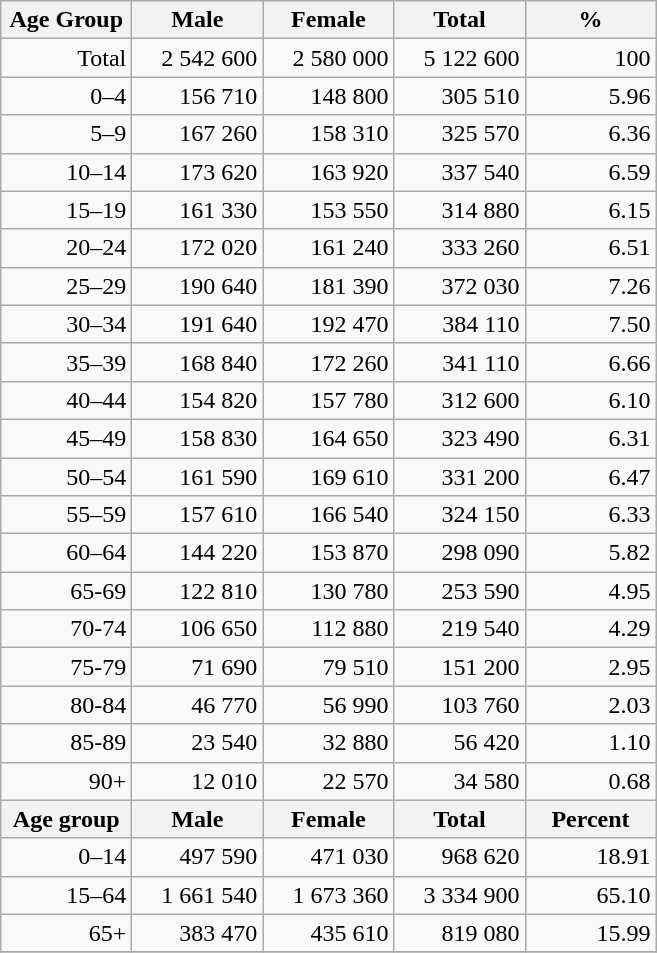<table class="wikitable">
<tr>
<th width="80pt">Age Group</th>
<th width="80pt">Male</th>
<th width="80pt">Female</th>
<th width="80pt">Total</th>
<th width="80pt">%</th>
</tr>
<tr>
<td align="right">Total</td>
<td align="right">2 542 600</td>
<td align="right">2 580 000</td>
<td align="right">5 122 600</td>
<td align="right">100</td>
</tr>
<tr>
<td align="right">0–4</td>
<td align="right">156 710</td>
<td align="right">148 800</td>
<td align="right">305 510</td>
<td align="right">5.96</td>
</tr>
<tr>
<td align="right">5–9</td>
<td align="right">167 260</td>
<td align="right">158 310</td>
<td align="right">325 570</td>
<td align="right">6.36</td>
</tr>
<tr>
<td align="right">10–14</td>
<td align="right">173 620</td>
<td align="right">163 920</td>
<td align="right">337 540</td>
<td align="right">6.59</td>
</tr>
<tr>
<td align="right">15–19</td>
<td align="right">161 330</td>
<td align="right">153 550</td>
<td align="right">314 880</td>
<td align="right">6.15</td>
</tr>
<tr>
<td align="right">20–24</td>
<td align="right">172 020</td>
<td align="right">161 240</td>
<td align="right">333 260</td>
<td align="right">6.51</td>
</tr>
<tr>
<td align="right">25–29</td>
<td align="right">190 640</td>
<td align="right">181 390</td>
<td align="right">372 030</td>
<td align="right">7.26</td>
</tr>
<tr>
<td align="right">30–34</td>
<td align="right">191 640</td>
<td align="right">192 470</td>
<td align="right">384 110</td>
<td align="right">7.50</td>
</tr>
<tr>
<td align="right">35–39</td>
<td align="right">168 840</td>
<td align="right">172 260</td>
<td align="right">341 110</td>
<td align="right">6.66</td>
</tr>
<tr>
<td align="right">40–44</td>
<td align="right">154 820</td>
<td align="right">157 780</td>
<td align="right">312 600</td>
<td align="right">6.10</td>
</tr>
<tr>
<td align="right">45–49</td>
<td align="right">158 830</td>
<td align="right">164 650</td>
<td align="right">323 490</td>
<td align="right">6.31</td>
</tr>
<tr>
<td align="right">50–54</td>
<td align="right">161 590</td>
<td align="right">169 610</td>
<td align="right">331 200</td>
<td align="right">6.47</td>
</tr>
<tr>
<td align="right">55–59</td>
<td align="right">157 610</td>
<td align="right">166 540</td>
<td align="right">324 150</td>
<td align="right">6.33</td>
</tr>
<tr>
<td align="right">60–64</td>
<td align="right">144 220</td>
<td align="right">153 870</td>
<td align="right">298 090</td>
<td align="right">5.82</td>
</tr>
<tr>
<td align="right">65-69</td>
<td align="right">122 810</td>
<td align="right">130 780</td>
<td align="right">253 590</td>
<td align="right">4.95</td>
</tr>
<tr>
<td align="right">70-74</td>
<td align="right">106 650</td>
<td align="right">112 880</td>
<td align="right">219 540</td>
<td align="right">4.29</td>
</tr>
<tr>
<td align="right">75-79</td>
<td align="right">71 690</td>
<td align="right">79 510</td>
<td align="right">151 200</td>
<td align="right">2.95</td>
</tr>
<tr>
<td align="right">80-84</td>
<td align="right">46 770</td>
<td align="right">56 990</td>
<td align="right">103 760</td>
<td align="right">2.03</td>
</tr>
<tr>
<td align="right">85-89</td>
<td align="right">23 540</td>
<td align="right">32 880</td>
<td align="right">56 420</td>
<td align="right">1.10</td>
</tr>
<tr>
<td align="right">90+</td>
<td align="right">12 010</td>
<td align="right">22 570</td>
<td align="right">34 580</td>
<td align="right">0.68</td>
</tr>
<tr>
<th width="50">Age group</th>
<th width="80pt">Male</th>
<th width="80">Female</th>
<th width="80">Total</th>
<th width="50">Percent</th>
</tr>
<tr>
<td align="right">0–14</td>
<td align="right">497 590</td>
<td align="right">471 030</td>
<td align="right">968 620</td>
<td align="right">18.91</td>
</tr>
<tr>
<td align="right">15–64</td>
<td align="right">1 661 540</td>
<td align="right">1 673 360</td>
<td align="right">3 334 900</td>
<td align="right">65.10</td>
</tr>
<tr>
<td align="right">65+</td>
<td align="right">383 470</td>
<td align="right">435 610</td>
<td align="right">819 080</td>
<td align="right">15.99</td>
</tr>
<tr>
</tr>
</table>
